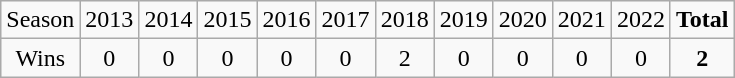<table class=wikitable>
<tr>
<td>Season</td>
<td>2013</td>
<td>2014</td>
<td>2015</td>
<td>2016</td>
<td>2017</td>
<td>2018</td>
<td>2019</td>
<td>2020</td>
<td>2021</td>
<td>2022</td>
<td><strong>Total</strong></td>
</tr>
<tr align=center>
<td>Wins</td>
<td>0</td>
<td>0</td>
<td>0</td>
<td>0</td>
<td>0</td>
<td>2</td>
<td>0</td>
<td>0</td>
<td>0</td>
<td>0</td>
<td><strong>2</strong></td>
</tr>
</table>
